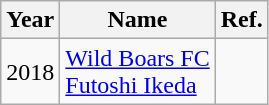<table class="wikitable">
<tr>
<th>Year</th>
<th>Name</th>
<th>Ref.</th>
</tr>
<tr>
<td>2018</td>
<td> <a href='#'>Wild Boars FC</a><br> <a href='#'>Futoshi Ikeda</a></td>
<td></td>
</tr>
</table>
